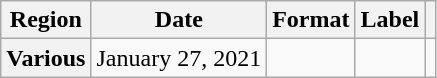<table class="wikitable plainrowheaders">
<tr>
<th scope="col">Region</th>
<th scope="col">Date</th>
<th scope="col">Format</th>
<th scope="col">Label</th>
<th scope="col"></th>
</tr>
<tr>
<th scope="row">Various</th>
<td>January 27, 2021</td>
<td></td>
<td scope="row"></td>
<td align="center"></td>
</tr>
</table>
